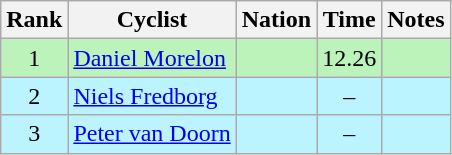<table class="wikitable sortable" style="text-align:center">
<tr>
<th>Rank</th>
<th>Cyclist</th>
<th>Nation</th>
<th>Time</th>
<th>Notes</th>
</tr>
<tr bgcolor=bbf3bb>
<td>1</td>
<td align=left data-sort-value="Morelon, Daniel"><a href='#'>Daniel Morelon</a></td>
<td align=left></td>
<td>12.26</td>
<td></td>
</tr>
<tr bgcolor=bbf3ff>
<td>2</td>
<td align=left data-sort-value="Fredborg, Niels"><a href='#'>Niels Fredborg</a></td>
<td align=left></td>
<td>–</td>
<td></td>
</tr>
<tr bgcolor=bbf3ff>
<td>3</td>
<td align=left data-sort-value="Doorn, Peter van"><a href='#'>Peter van Doorn</a></td>
<td align=left></td>
<td>–</td>
<td></td>
</tr>
</table>
